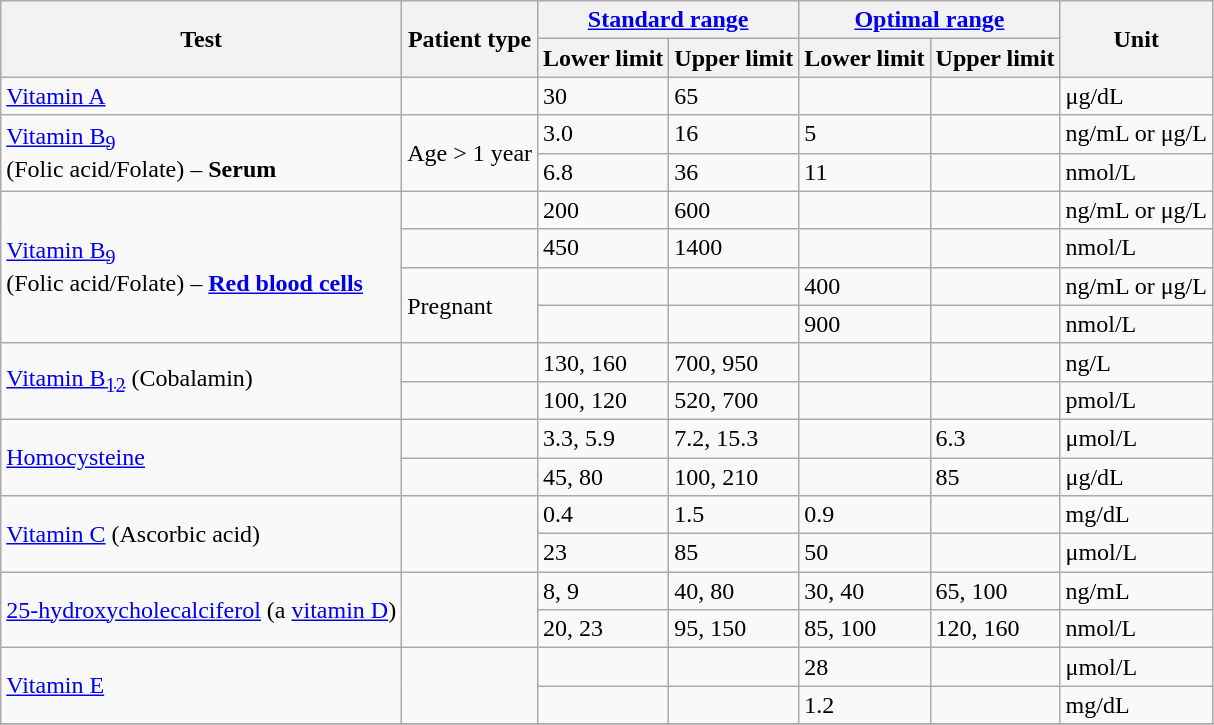<table class="wikitable">
<tr>
<th rowspan=2>Test</th>
<th rowspan=2>Patient type</th>
<th colspan=2><a href='#'>Standard range</a></th>
<th colspan=2><a href='#'>Optimal range</a></th>
<th rowspan=2>Unit</th>
</tr>
<tr>
<th>Lower limit</th>
<th>Upper limit</th>
<th>Lower limit</th>
<th>Upper limit</th>
</tr>
<tr>
<td><a href='#'>Vitamin A</a></td>
<td></td>
<td>30</td>
<td>65</td>
<td></td>
<td></td>
<td>μg/dL</td>
</tr>
<tr>
<td rowspan=2><a href='#'>Vitamin B<sub>9</sub></a> <br> (Folic acid/Folate) – <strong>Serum</strong></td>
<td rowspan=2>Age > 1 year</td>
<td>3.0</td>
<td>16</td>
<td>5</td>
<td></td>
<td>ng/mL or μg/L</td>
</tr>
<tr>
<td>6.8</td>
<td>36</td>
<td>11</td>
<td></td>
<td>nmol/L</td>
</tr>
<tr>
<td rowspan=4><a href='#'>Vitamin B<sub>9</sub></a> <br> (Folic acid/Folate) – <strong><a href='#'>Red blood cells</a></strong></td>
<td></td>
<td>200</td>
<td>600</td>
<td></td>
<td></td>
<td>ng/mL or μg/L</td>
</tr>
<tr>
<td></td>
<td>450</td>
<td>1400</td>
<td></td>
<td></td>
<td>nmol/L</td>
</tr>
<tr>
<td rowspan=2>Pregnant</td>
<td></td>
<td></td>
<td>400</td>
<td></td>
<td>ng/mL or μg/L</td>
</tr>
<tr>
<td></td>
<td></td>
<td>900</td>
<td></td>
<td>nmol/L</td>
</tr>
<tr>
<td rowspan=2><a href='#'>Vitamin B<sub>12</sub></a> (Cobalamin)</td>
<td></td>
<td>130, 160</td>
<td>700, 950</td>
<td></td>
<td></td>
<td>ng/L</td>
</tr>
<tr>
<td></td>
<td>100, 120</td>
<td>520, 700</td>
<td></td>
<td></td>
<td>pmol/L</td>
</tr>
<tr>
<td rowspan=2><a href='#'>Homocysteine</a><br></td>
<td></td>
<td>3.3, 5.9</td>
<td>7.2, 15.3</td>
<td></td>
<td>6.3</td>
<td>μmol/L</td>
</tr>
<tr>
<td></td>
<td>45, 80</td>
<td>100, 210</td>
<td></td>
<td>85</td>
<td>μg/dL</td>
</tr>
<tr>
<td rowspan=2><a href='#'>Vitamin C</a> (Ascorbic acid)</td>
<td rowspan=2></td>
<td>0.4</td>
<td>1.5</td>
<td>0.9</td>
<td></td>
<td>mg/dL</td>
</tr>
<tr>
<td>23</td>
<td>85</td>
<td>50</td>
<td></td>
<td>μmol/L</td>
</tr>
<tr>
<td rowspan=2><a href='#'>25-hydroxycholecalciferol</a> (a <a href='#'>vitamin D</a>)</td>
<td rowspan=2></td>
<td>8, 9</td>
<td>40, 80</td>
<td>30, 40</td>
<td>65, 100</td>
<td>ng/mL</td>
</tr>
<tr>
<td>20, 23</td>
<td>95, 150</td>
<td>85, 100</td>
<td>120, 160</td>
<td>nmol/L</td>
</tr>
<tr>
<td rowspan=2><a href='#'>Vitamin E</a></td>
<td rowspan=2></td>
<td></td>
<td></td>
<td>28</td>
<td></td>
<td>μmol/L</td>
</tr>
<tr>
<td></td>
<td></td>
<td>1.2</td>
<td></td>
<td>mg/dL</td>
</tr>
<tr>
</tr>
</table>
